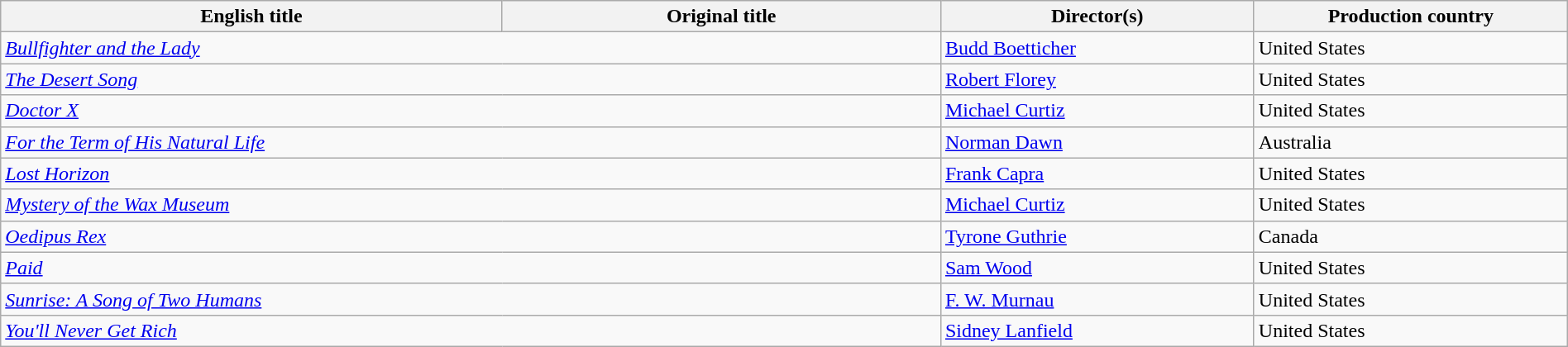<table class="wikitable sortable" style="width:100%; margin-bottom:4px">
<tr>
<th scope="col" width="32%">English title</th>
<th scope="col" width="28%">Original title</th>
<th scope="col" width="20%">Director(s)</th>
<th scope="col" width="20%">Production country</th>
</tr>
<tr>
<td colspan=2><em><a href='#'>Bullfighter and the Lady</a></em></td>
<td><a href='#'>Budd Boetticher</a></td>
<td>United States</td>
</tr>
<tr>
<td colspan=2><em><a href='#'>The Desert Song</a></em></td>
<td><a href='#'>Robert Florey</a></td>
<td>United States</td>
</tr>
<tr>
<td colspan=2><em><a href='#'>Doctor X</a></em></td>
<td><a href='#'>Michael Curtiz</a></td>
<td>United States</td>
</tr>
<tr>
<td colspan=2><em><a href='#'>For the Term of His Natural Life</a></em></td>
<td><a href='#'>Norman Dawn</a></td>
<td>Australia</td>
</tr>
<tr>
<td colspan=2><em><a href='#'>Lost Horizon</a></em></td>
<td><a href='#'>Frank Capra</a></td>
<td>United States</td>
</tr>
<tr>
<td colspan=2><em><a href='#'>Mystery of the Wax Museum</a></em></td>
<td><a href='#'>Michael Curtiz</a></td>
<td>United States</td>
</tr>
<tr>
<td colspan=2><em><a href='#'>Oedipus Rex</a></em></td>
<td><a href='#'>Tyrone Guthrie</a></td>
<td>Canada</td>
</tr>
<tr>
<td colspan=2><em><a href='#'>Paid</a></em></td>
<td><a href='#'>Sam Wood</a></td>
<td>United States</td>
</tr>
<tr>
<td colspan=2><em><a href='#'>Sunrise: A Song of Two Humans</a></em></td>
<td><a href='#'>F. W. Murnau</a></td>
<td>United States</td>
</tr>
<tr>
<td colspan=2><em><a href='#'>You'll Never Get Rich</a></em></td>
<td><a href='#'>Sidney Lanfield</a></td>
<td>United States</td>
</tr>
</table>
